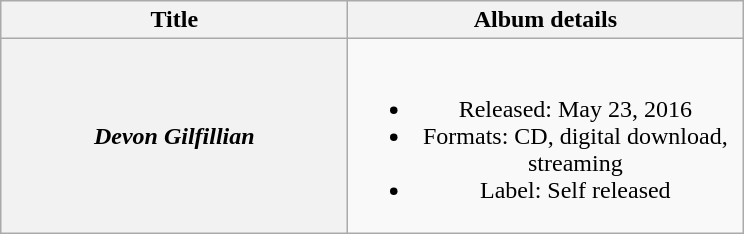<table class="wikitable plainrowheaders" style="text-align:center;">
<tr>
<th scope="col" style="width:14em;">Title</th>
<th scope="col" style="width:16em;">Album details</th>
</tr>
<tr>
<th scope="row"><em>Devon Gilfillian</em></th>
<td><br><ul><li>Released: May 23, 2016</li><li>Formats: CD, digital download, streaming</li><li>Label: Self released</li></ul></td>
</tr>
</table>
